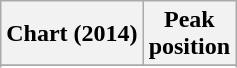<table class="wikitable sortable">
<tr>
<th>Chart (2014)</th>
<th>Peak<br>position</th>
</tr>
<tr>
</tr>
<tr>
</tr>
</table>
